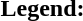<table class="toccolours" style="font-size:100%; white-space:nowrap;">
<tr>
<td><strong>Legend:</strong></td>
<td>      </td>
</tr>
<tr>
<td></td>
</tr>
<tr>
<td></td>
</tr>
<tr>
<td></td>
</tr>
</table>
